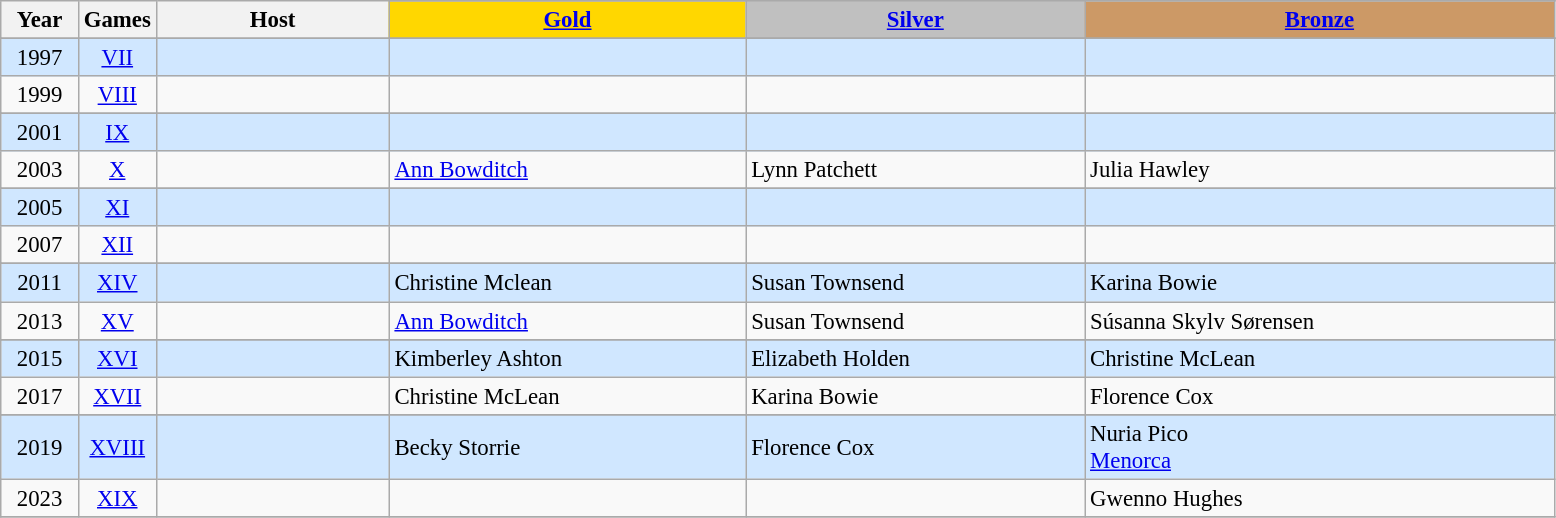<table class="wikitable" style="text-align: center; font-size:95%;">
<tr>
<th rowspan="2" style="width:5%;">Year</th>
<th rowspan="2" style="width:5%;">Games</th>
<th rowspan="2" style="width:15%;">Host</th>
</tr>
<tr>
<th style="background-color: gold"><a href='#'>Gold</a></th>
<th style="background-color: silver"><a href='#'>Silver</a></th>
<th style="background-color: #CC9966"><a href='#'>Bronze</a></th>
</tr>
<tr>
</tr>
<tr>
</tr>
<tr style="text-align:center; background:#d0e7ff;">
<td>1997</td>
<td align=center><a href='#'>VII</a></td>
<td align="left"></td>
<td align="left"></td>
<td align="left"></td>
<td align="left"></td>
</tr>
<tr>
<td>1999</td>
<td align=center><a href='#'>VIII</a></td>
<td align="left"></td>
<td align="left"></td>
<td align="left"></td>
<td align="left"></td>
</tr>
<tr>
</tr>
<tr style="text-align:center; background:#d0e7ff;">
<td>2001</td>
<td align=center><a href='#'>IX</a></td>
<td align="left"></td>
<td align="left"></td>
<td align="left"></td>
<td align="left"></td>
</tr>
<tr>
<td>2003</td>
<td align=center><a href='#'>X</a></td>
<td align="left"></td>
<td align="left"><a href='#'>Ann Bowditch</a><br></td>
<td align="left">Lynn Patchett<br></td>
<td align="left">Julia Hawley<br></td>
</tr>
<tr>
</tr>
<tr style="text-align:center; background:#d0e7ff;">
<td>2005</td>
<td align=center><a href='#'>XI</a></td>
<td align="left"></td>
<td align="left"></td>
<td align="left"></td>
<td align="left"></td>
</tr>
<tr>
<td>2007</td>
<td align=center><a href='#'>XII</a></td>
<td align="left"></td>
<td align="left"></td>
<td align="left"></td>
<td align="left"></td>
</tr>
<tr>
</tr>
<tr style="text-align:center; background:#d0e7ff;">
<td>2011</td>
<td align=center><a href='#'>XIV</a></td>
<td align="left"></td>
<td align="left">Christine Mclean <br> </td>
<td align="left">Susan Townsend <br> </td>
<td align="left">Karina Bowie <br> </td>
</tr>
<tr>
<td>2013</td>
<td align=center><a href='#'>XV</a></td>
<td align="left"></td>
<td align="left"><a href='#'>Ann Bowditch</a> <br> </td>
<td align="left">Susan Townsend <br> </td>
<td align="left">Súsanna Skylv Sørensen <br> </td>
</tr>
<tr>
</tr>
<tr style="text-align:center; background:#d0e7ff;">
<td>2015</td>
<td align=center><a href='#'>XVI</a></td>
<td align="left"></td>
<td align="left">Kimberley Ashton <br> </td>
<td align="left">Elizabeth Holden <br> </td>
<td align="left">Christine McLean <br> </td>
</tr>
<tr>
<td>2017</td>
<td align=center><a href='#'>XVII</a></td>
<td align="left"></td>
<td align="left">Christine McLean <br> </td>
<td align="left">Karina Bowie <br> </td>
<td align="left">Florence Cox <br> </td>
</tr>
<tr>
</tr>
<tr style="text-align:center; background:#d0e7ff;">
<td>2019</td>
<td align=center><a href='#'>XVIII</a></td>
<td align="left"></td>
<td align="left">Becky Storrie <br> </td>
<td align="left">Florence Cox <br> </td>
<td align="left">Nuria Pico <br>  <a href='#'>Menorca</a></td>
</tr>
<tr>
<td>2023</td>
<td align=center><a href='#'>XIX</a></td>
<td align="left"></td>
<td align="left"></td>
<td align="left"></td>
<td align="left">Gwenno Hughes <br> </td>
</tr>
<tr>
</tr>
</table>
